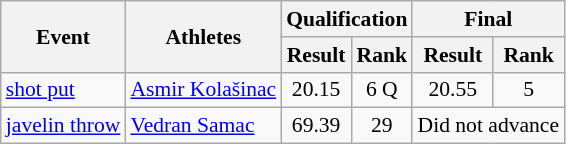<table class="wikitable" border="1" style="font-size:90%">
<tr>
<th rowspan=2>Event</th>
<th rowspan=2>Athletes</th>
<th colspan=2>Qualification</th>
<th colspan=2>Final</th>
</tr>
<tr>
<th>Result</th>
<th>Rank</th>
<th>Result</th>
<th>Rank</th>
</tr>
<tr>
<td><a href='#'>shot put</a></td>
<td><a href='#'>Asmir Kolašinac</a></td>
<td align=center>20.15</td>
<td align=center>6 Q</td>
<td align=center>20.55</td>
<td align=center>5</td>
</tr>
<tr>
<td><a href='#'>javelin throw</a></td>
<td><a href='#'>Vedran Samac</a></td>
<td align=center>69.39</td>
<td align=center>29</td>
<td colspan=2 align=center>Did not advance</td>
</tr>
</table>
